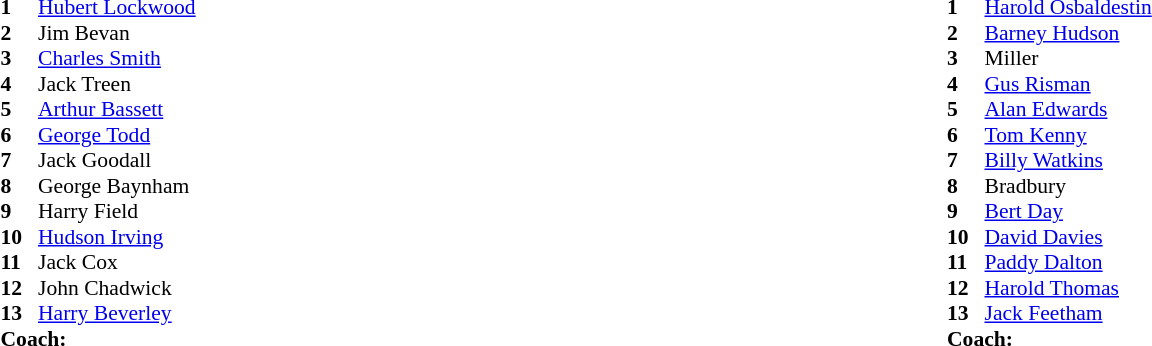<table width="100%">
<tr>
<td valign="top" width="50%"><br><table style="font-size: 90%" cellspacing="0" cellpadding="0">
<tr>
<th width="25"></th>
</tr>
<tr>
<td><strong>1</strong></td>
<td><a href='#'>Hubert Lockwood</a></td>
</tr>
<tr>
<td><strong>2</strong></td>
<td>Jim Bevan</td>
</tr>
<tr>
<td><strong>3</strong></td>
<td><a href='#'>Charles Smith</a></td>
</tr>
<tr>
<td><strong>4</strong></td>
<td>Jack Treen</td>
</tr>
<tr>
<td><strong>5</strong></td>
<td><a href='#'>Arthur Bassett</a></td>
</tr>
<tr>
<td><strong>6</strong></td>
<td><a href='#'>George Todd</a></td>
</tr>
<tr>
<td><strong>7</strong></td>
<td>Jack Goodall</td>
</tr>
<tr>
<td><strong>8</strong></td>
<td>George Baynham</td>
</tr>
<tr>
<td><strong>9</strong></td>
<td>Harry Field</td>
</tr>
<tr>
<td><strong>10</strong></td>
<td><a href='#'>Hudson Irving</a></td>
</tr>
<tr>
<td><strong>11</strong></td>
<td>Jack Cox</td>
</tr>
<tr>
<td><strong>12</strong></td>
<td>John Chadwick</td>
</tr>
<tr>
<td><strong>13</strong></td>
<td><a href='#'>Harry Beverley</a></td>
</tr>
<tr>
<td colspan=3><strong>Coach:</strong></td>
</tr>
<tr>
<td colspan="4"></td>
</tr>
</table>
</td>
<td valign="top" width="50%"><br><table style="font-size: 90%" cellspacing="0" cellpadding="0">
<tr>
<th width="25"></th>
</tr>
<tr>
<td><strong>1</strong></td>
<td><a href='#'>Harold Osbaldestin</a></td>
</tr>
<tr>
<td><strong>2</strong></td>
<td><a href='#'>Barney Hudson</a></td>
</tr>
<tr>
<td><strong>3</strong></td>
<td>Miller</td>
</tr>
<tr>
<td><strong>4</strong></td>
<td><a href='#'>Gus Risman</a></td>
</tr>
<tr>
<td><strong>5</strong></td>
<td><a href='#'>Alan Edwards</a></td>
</tr>
<tr>
<td><strong>6</strong></td>
<td><a href='#'>Tom Kenny</a></td>
</tr>
<tr>
<td><strong>7</strong></td>
<td><a href='#'>Billy Watkins</a></td>
</tr>
<tr>
<td><strong>8</strong></td>
<td>Bradbury</td>
</tr>
<tr>
<td><strong>9</strong></td>
<td><a href='#'>Bert Day</a></td>
</tr>
<tr>
<td><strong>10</strong></td>
<td><a href='#'>David Davies</a></td>
</tr>
<tr>
<td><strong>11</strong></td>
<td><a href='#'>Paddy Dalton</a></td>
</tr>
<tr>
<td><strong>12</strong></td>
<td><a href='#'>Harold Thomas</a></td>
</tr>
<tr>
<td><strong>13</strong></td>
<td><a href='#'>Jack Feetham</a></td>
</tr>
<tr>
<td colspan=3><strong>Coach:</strong></td>
</tr>
<tr>
<td colspan="4"></td>
</tr>
</table>
</td>
</tr>
</table>
